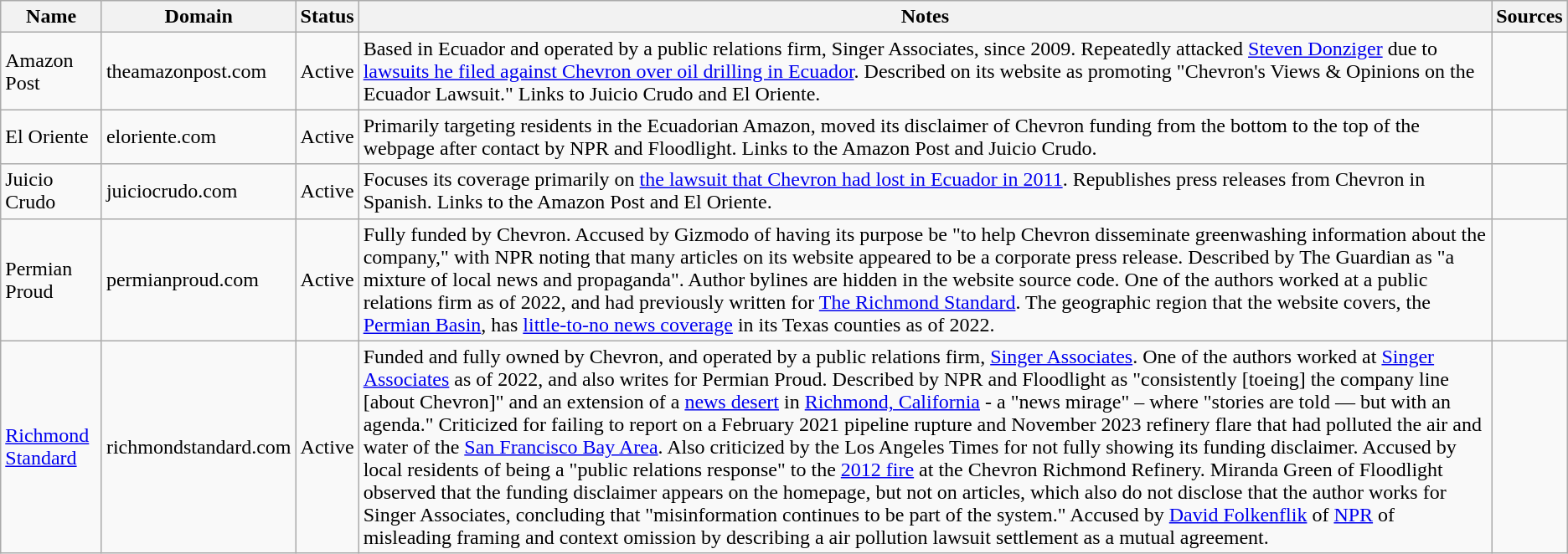<table class="wikitable sortable mw-collapsible mw-collapsed">
<tr>
<th>Name</th>
<th>Domain</th>
<th>Status</th>
<th class="sortable">Notes</th>
<th class="unsortable">Sources</th>
</tr>
<tr>
<td>Amazon Post</td>
<td>theamazonpost.com</td>
<td>Active</td>
<td>Based in Ecuador and operated by a public relations firm, Singer Associates, since 2009. Repeatedly attacked <a href='#'>Steven Donziger</a> due to <a href='#'>lawsuits he filed against Chevron over oil drilling in Ecuador</a>. Described on its website as promoting "Chevron's Views & Opinions on the Ecuador Lawsuit." Links to Juicio Crudo and El Oriente.</td>
<td></td>
</tr>
<tr>
<td>El Oriente</td>
<td>eloriente.com</td>
<td>Active</td>
<td>Primarily targeting residents in the Ecuadorian Amazon, moved its disclaimer of Chevron funding from the bottom to the top of the webpage after contact by NPR and Floodlight. Links to the Amazon Post and Juicio Crudo.</td>
<td></td>
</tr>
<tr>
<td>Juicio Crudo</td>
<td>juiciocrudo.com</td>
<td>Active</td>
<td>Focuses its coverage primarily on <a href='#'>the lawsuit that Chevron had lost in Ecuador in 2011</a>. Republishes press releases from Chevron in Spanish. Links to the Amazon Post and El Oriente.</td>
<td></td>
</tr>
<tr>
<td>Permian Proud</td>
<td>permianproud.com</td>
<td>Active</td>
<td>Fully funded by Chevron. Accused by Gizmodo of having its purpose be "to help Chevron disseminate greenwashing information about the company," with NPR noting that many articles on its website appeared to be a corporate press release. Described by The Guardian as "a mixture of local news and propaganda". Author bylines are hidden in the website source code. One of the authors worked at a public relations firm as of 2022, and had previously written for <a href='#'>The Richmond Standard</a>. The geographic region that the website covers, the <a href='#'>Permian Basin</a>, has <a href='#'>little-to-no news coverage</a> in its Texas counties as of 2022.</td>
<td></td>
</tr>
<tr>
<td><a href='#'>Richmond Standard</a></td>
<td>richmondstandard.com</td>
<td>Active</td>
<td>Funded and fully owned by Chevron, and operated by a public relations firm, <a href='#'>Singer Associates</a>. One of the authors worked at <a href='#'>Singer Associates</a> as of 2022, and also writes for Permian Proud. Described by NPR and Floodlight as "consistently [toeing] the company line [about Chevron]" and an extension of a <a href='#'>news desert</a> in <a href='#'>Richmond, California</a> - a "news mirage" – where "stories are told — but with an agenda." Criticized for failing to report on a February 2021 pipeline rupture and November 2023 refinery flare that had polluted the air and water of the <a href='#'>San Francisco Bay Area</a>. Also criticized by the Los Angeles Times for not fully showing its funding disclaimer. Accused by local residents of being a "public relations response" to the <a href='#'>2012 fire</a> at the Chevron Richmond Refinery. Miranda Green of Floodlight observed that the funding disclaimer appears on the homepage, but not on articles, which also do not disclose that the author works for Singer Associates, concluding that "misinformation continues to be part of the system." Accused by <a href='#'>David Folkenflik</a> of <a href='#'>NPR</a> of misleading framing and context omission by describing a air pollution lawsuit settlement as a mutual agreement.</td>
<td></td>
</tr>
</table>
